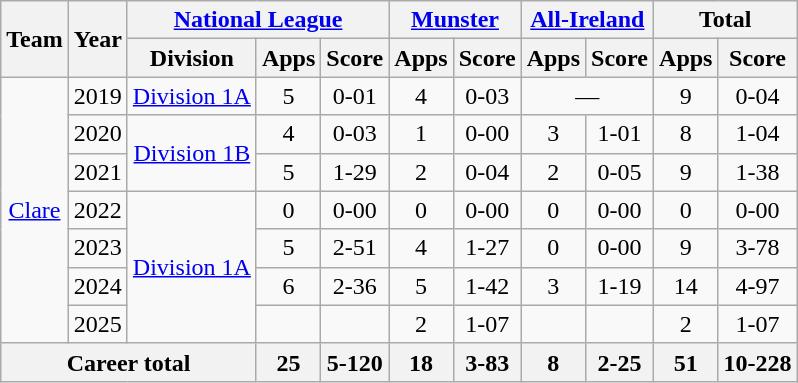<table class="wikitable" style="text-align:center">
<tr>
<th rowspan="2">Team</th>
<th rowspan="2">Year</th>
<th colspan="3"><a href='#'>National League</a></th>
<th colspan="2"><a href='#'>Munster</a></th>
<th colspan="2"><a href='#'>All-Ireland</a></th>
<th colspan="2">Total</th>
</tr>
<tr>
<th>Division</th>
<th>Apps</th>
<th>Score</th>
<th>Apps</th>
<th>Score</th>
<th>Apps</th>
<th>Score</th>
<th>Apps</th>
<th>Score</th>
</tr>
<tr>
<td rowspan="7"><a href='#'>Clare</a></td>
<td>2019</td>
<td rowspan="1"><a href='#'>Division 1A</a></td>
<td>5</td>
<td>0-01</td>
<td>4</td>
<td>0-03</td>
<td colspan=2>—</td>
<td>9</td>
<td>0-04</td>
</tr>
<tr>
<td>2020</td>
<td rowspan="2"><a href='#'>Division 1B</a></td>
<td>4</td>
<td>0-03</td>
<td>1</td>
<td>0-00</td>
<td>3</td>
<td>1-01</td>
<td>8</td>
<td>1-04</td>
</tr>
<tr>
<td>2021</td>
<td>5</td>
<td>1-29</td>
<td>2</td>
<td>0-04</td>
<td>2</td>
<td>0-05</td>
<td>9</td>
<td>1-38</td>
</tr>
<tr>
<td>2022</td>
<td rowspan="4"><a href='#'>Division 1A</a></td>
<td>0</td>
<td>0-00</td>
<td>0</td>
<td>0-00</td>
<td>0</td>
<td>0-00</td>
<td>0</td>
<td>0-00</td>
</tr>
<tr>
<td>2023</td>
<td>5</td>
<td>2-51</td>
<td>4</td>
<td>1-27</td>
<td>0</td>
<td>0-00</td>
<td>9</td>
<td>3-78</td>
</tr>
<tr>
<td>2024</td>
<td>6</td>
<td>2-36</td>
<td>5</td>
<td>1-42</td>
<td>3</td>
<td>1-19</td>
<td>14</td>
<td>4-97</td>
</tr>
<tr>
<td>2025</td>
<td></td>
<td></td>
<td>2</td>
<td>1-07</td>
<td></td>
<td></td>
<td>2</td>
<td>1-07</td>
</tr>
<tr>
<th colspan="3">Career total</th>
<th>25</th>
<th>5-120</th>
<th>18</th>
<th>3-83</th>
<th>8</th>
<th>2-25</th>
<th>51</th>
<th>10-228</th>
</tr>
</table>
